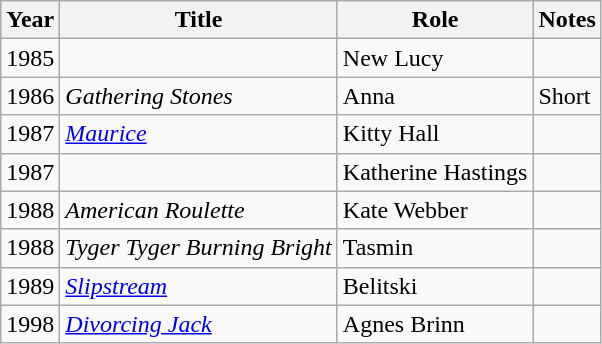<table class="wikitable sortable">
<tr>
<th>Year</th>
<th>Title</th>
<th>Role</th>
<th class="unsortable">Notes</th>
</tr>
<tr>
<td>1985</td>
<td><em></em></td>
<td>New Lucy</td>
<td></td>
</tr>
<tr>
<td>1986</td>
<td><em>Gathering Stones</em></td>
<td>Anna</td>
<td>Short</td>
</tr>
<tr>
<td>1987</td>
<td><em><a href='#'>Maurice</a></em></td>
<td>Kitty Hall</td>
<td></td>
</tr>
<tr>
<td>1987</td>
<td><em></em></td>
<td>Katherine Hastings</td>
<td></td>
</tr>
<tr>
<td>1988</td>
<td><em>American Roulette</em></td>
<td>Kate Webber</td>
<td></td>
</tr>
<tr>
<td>1988</td>
<td><em>Tyger Tyger Burning Bright</em></td>
<td>Tasmin</td>
<td></td>
</tr>
<tr>
<td>1989</td>
<td><em><a href='#'>Slipstream</a></em></td>
<td>Belitski</td>
<td></td>
</tr>
<tr>
<td>1998</td>
<td><em><a href='#'>Divorcing Jack</a></em></td>
<td>Agnes Brinn</td>
<td></td>
</tr>
</table>
